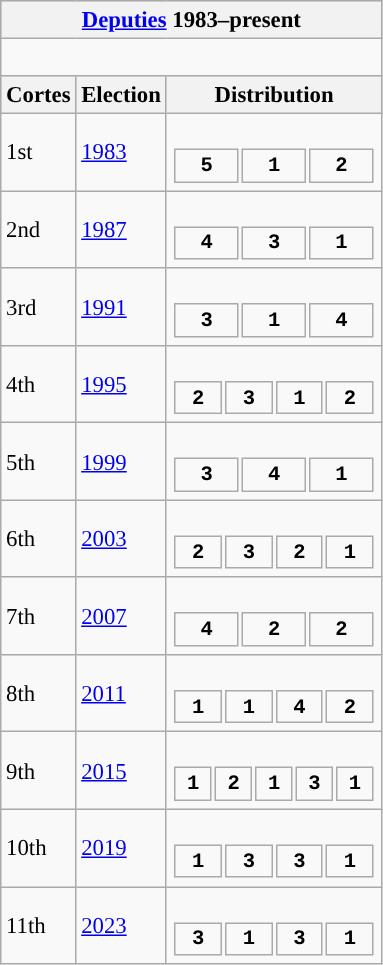<table class="wikitable" style="font-size:95%;">
<tr bgcolor="#CCCCCC">
<th colspan="3"><a href='#'>Deputies</a> 1983–present</th>
</tr>
<tr>
<td colspan="3"><br>










</td>
</tr>
<tr bgcolor="#CCCCCC">
<th>Cortes</th>
<th>Election</th>
<th>Distribution</th>
</tr>
<tr>
<td>1st</td>
<td><a href='#'>1983</a></td>
<td><br><table style="width:10em; font-size:90%; text-align:center; font-family:Courier New;">
<tr style="font-weight:bold">
<td style="background:">5</td>
<td style="background:">1</td>
<td style="background:">2</td>
</tr>
</table>
</td>
</tr>
<tr>
<td>2nd</td>
<td><a href='#'>1987</a></td>
<td><br><table style="width:10em; font-size:90%; text-align:center; font-family:Courier New;">
<tr style="font-weight:bold">
<td style="background:">4</td>
<td style="background:">3</td>
<td style="background:">1</td>
</tr>
</table>
</td>
</tr>
<tr>
<td>3rd</td>
<td><a href='#'>1991</a></td>
<td><br><table style="width:10em; font-size:90%; text-align:center; font-family:Courier New;">
<tr style="font-weight:bold">
<td style="background:">3</td>
<td style="background:">1</td>
<td style="background:">4</td>
</tr>
</table>
</td>
</tr>
<tr>
<td>4th</td>
<td><a href='#'>1995</a></td>
<td><br><table style="width:10em; font-size:90%; text-align:center; font-family:Courier New;">
<tr style="font-weight:bold">
<td style="background:">2</td>
<td style="background:">3</td>
<td style="background:">1</td>
<td style="background:">2</td>
</tr>
</table>
</td>
</tr>
<tr>
<td>5th</td>
<td><a href='#'>1999</a></td>
<td><br><table style="width:10em; font-size:90%; text-align:center; font-family:Courier New;">
<tr style="font-weight:bold">
<td style="background:">3</td>
<td style="background:">4</td>
<td style="background:">1</td>
</tr>
</table>
</td>
</tr>
<tr>
<td>6th</td>
<td><a href='#'>2003</a></td>
<td><br><table style="width:10em; font-size:90%; text-align:center; font-family:Courier New;">
<tr style="font-weight:bold">
<td style="background:">2</td>
<td style="background:">3</td>
<td style="background:">2</td>
<td style="background:">1</td>
</tr>
</table>
</td>
</tr>
<tr>
<td>7th</td>
<td><a href='#'>2007</a></td>
<td><br><table style="width:10em; font-size:90%; text-align:center; font-family:Courier New;">
<tr style="font-weight:bold">
<td style="background:">4</td>
<td style="background:">2</td>
<td style="background:">2</td>
</tr>
</table>
</td>
</tr>
<tr>
<td>8th</td>
<td><a href='#'>2011</a></td>
<td><br><table style="width:10em; font-size:90%; text-align:center; font-family:Courier New;">
<tr style="font-weight:bold">
<td style="background:">1</td>
<td style="background:">1</td>
<td style="background:">4</td>
<td style="background:">2</td>
</tr>
</table>
</td>
</tr>
<tr>
<td>9th</td>
<td><a href='#'>2015</a></td>
<td><br><table style="width:10em; font-size:90%; text-align:center; font-family:Courier New;">
<tr style="font-weight:bold">
<td style="background:">1</td>
<td style="background:">2</td>
<td style="background:">1</td>
<td style="background:">3</td>
<td style="background:">1</td>
</tr>
</table>
</td>
</tr>
<tr>
<td>10th</td>
<td><a href='#'>2019</a></td>
<td><br><table style="width:10em; font-size:90%; text-align:center; font-family:Courier New;">
<tr style="font-weight:bold">
<td style="background:">1</td>
<td style="background:">3</td>
<td style="background:">3</td>
<td style="background:">1</td>
</tr>
</table>
</td>
</tr>
<tr>
<td>11th</td>
<td><a href='#'>2023</a></td>
<td><br><table style="width:10em; font-size:90%; text-align:center; font-family:Courier New;">
<tr style="font-weight:bold">
<td style="background:">3</td>
<td style="background:">1</td>
<td style="background:">3</td>
<td style="background:">1</td>
</tr>
</table>
</td>
</tr>
</table>
